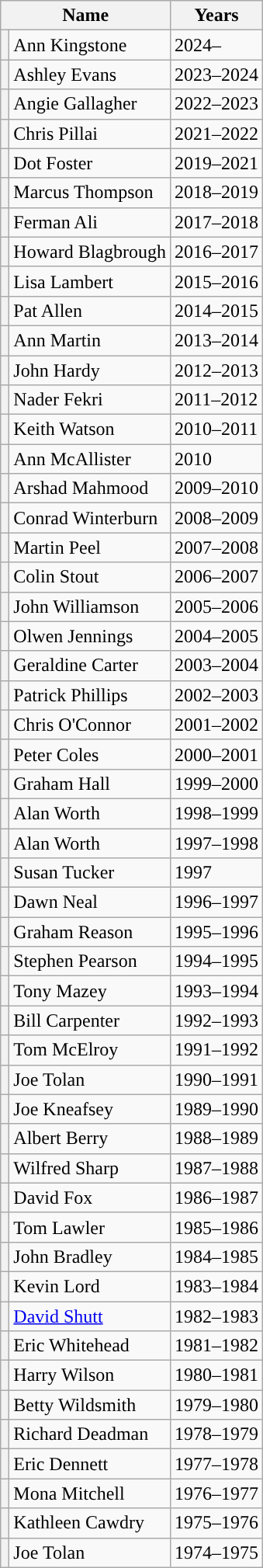<table class="wikitable">
<tr>
<th colspan=2>Name</th>
<th>Years</th>
</tr>
<tr>
<th style="background-color: "></th>
<td>Ann Kingstone</td>
<td>2024–</td>
</tr>
<tr>
<th style="background-color: "></th>
<td>Ashley Evans</td>
<td>2023–2024</td>
</tr>
<tr>
<th style="background-color: "></th>
<td>Angie Gallagher</td>
<td>2022–2023</td>
</tr>
<tr>
<th style="background-color: "></th>
<td>Chris Pillai</td>
<td>2021–2022</td>
</tr>
<tr>
<th style="background-color: "></th>
<td>Dot Foster</td>
<td>2019–2021</td>
</tr>
<tr>
<th style="background-color: "></th>
<td>Marcus Thompson</td>
<td>2018–2019</td>
</tr>
<tr>
<th style="background-color: "></th>
<td>Ferman Ali</td>
<td>2017–2018</td>
</tr>
<tr>
<th style="background-color: "></th>
<td>Howard Blagbrough</td>
<td>2016–2017</td>
</tr>
<tr>
<th style="background-color: "></th>
<td>Lisa Lambert</td>
<td>2015–2016</td>
</tr>
<tr>
<th style="background-color: "></th>
<td>Pat Allen</td>
<td>2014–2015</td>
</tr>
<tr>
<th style="background-color: "></th>
<td>Ann Martin</td>
<td>2013–2014</td>
</tr>
<tr>
<th style="background-color: "></th>
<td>John Hardy</td>
<td>2012–2013</td>
</tr>
<tr>
<th style="background-color: "></th>
<td>Nader Fekri</td>
<td>2011–2012</td>
</tr>
<tr>
<th style="background-color: "></th>
<td>Keith Watson</td>
<td>2010–2011</td>
</tr>
<tr>
<th style="background-color: "></th>
<td>Ann McAllister</td>
<td>2010</td>
</tr>
<tr>
<th style="background-color: "></th>
<td>Arshad Mahmood</td>
<td>2009–2010</td>
</tr>
<tr>
<th style="background-color: "></th>
<td>Conrad Winterburn</td>
<td>2008–2009</td>
</tr>
<tr>
<th style="background-color: "></th>
<td>Martin Peel</td>
<td>2007–2008</td>
</tr>
<tr>
<th style="background-color: "></th>
<td>Colin Stout</td>
<td>2006–2007</td>
</tr>
<tr>
<th style="background-color: "></th>
<td>John Williamson</td>
<td>2005–2006</td>
</tr>
<tr>
<th style="background-color: "></th>
<td>Olwen Jennings</td>
<td>2004–2005</td>
</tr>
<tr>
<th style="background-color: "></th>
<td>Geraldine Carter</td>
<td>2003–2004</td>
</tr>
<tr>
<th style="background-color: "></th>
<td>Patrick Phillips</td>
<td>2002–2003</td>
</tr>
<tr>
<th style="background-color: "></th>
<td>Chris O'Connor</td>
<td>2001–2002</td>
</tr>
<tr>
<th style="background-color: "></th>
<td>Peter Coles</td>
<td>2000–2001</td>
</tr>
<tr>
<th style="background-color: "></th>
<td>Graham Hall</td>
<td>1999–2000</td>
</tr>
<tr>
<th style="background-color: "></th>
<td>Alan Worth</td>
<td>1998–1999</td>
</tr>
<tr>
<th style="background-color: "></th>
<td>Alan Worth</td>
<td>1997–1998</td>
</tr>
<tr>
<th style="background-color: "></th>
<td>Susan Tucker</td>
<td>1997</td>
</tr>
<tr>
<th style="background-color: "></th>
<td>Dawn Neal</td>
<td>1996–1997</td>
</tr>
<tr>
<th style="background-color: "></th>
<td>Graham Reason</td>
<td>1995–1996</td>
</tr>
<tr>
<th style="background-color: "></th>
<td>Stephen Pearson</td>
<td>1994–1995</td>
</tr>
<tr>
<th style="background-color: "></th>
<td>Tony Mazey</td>
<td>1993–1994</td>
</tr>
<tr>
<th style="background-color: "></th>
<td>Bill Carpenter</td>
<td>1992–1993</td>
</tr>
<tr>
<th style="background-color: "></th>
<td>Tom McElroy</td>
<td>1991–1992</td>
</tr>
<tr>
<th style="background-color: "></th>
<td>Joe Tolan</td>
<td>1990–1991</td>
</tr>
<tr>
<th style="background-color: "></th>
<td>Joe Kneafsey</td>
<td>1989–1990</td>
</tr>
<tr>
<th style="background-color: "></th>
<td>Albert Berry</td>
<td>1988–1989</td>
</tr>
<tr>
<th style="background-color: "></th>
<td>Wilfred Sharp</td>
<td>1987–1988</td>
</tr>
<tr>
<th style="background-color: "></th>
<td>David Fox</td>
<td>1986–1987</td>
</tr>
<tr>
<th style="background-color: "></th>
<td>Tom Lawler</td>
<td>1985–1986</td>
</tr>
<tr>
<th style="background-color: "></th>
<td>John Bradley</td>
<td>1984–1985</td>
</tr>
<tr>
<th style="background-color: "></th>
<td>Kevin Lord</td>
<td>1983–1984</td>
</tr>
<tr>
<th style="background-color: "></th>
<td><a href='#'>David Shutt</a></td>
<td>1982–1983</td>
</tr>
<tr>
<th style="background-color: "></th>
<td>Eric Whitehead</td>
<td>1981–1982</td>
</tr>
<tr>
<th style="background-color: "></th>
<td>Harry Wilson</td>
<td>1980–1981</td>
</tr>
<tr>
<th style="background-color: "></th>
<td>Betty Wildsmith</td>
<td>1979–1980</td>
</tr>
<tr>
<th style="background-color: "></th>
<td>Richard Deadman</td>
<td>1978–1979</td>
</tr>
<tr>
<th style="background-color: "></th>
<td>Eric Dennett</td>
<td>1977–1978</td>
</tr>
<tr>
<th style="background-color: "></th>
<td>Mona Mitchell</td>
<td>1976–1977</td>
</tr>
<tr>
<th style="background-color: "></th>
<td>Kathleen Cawdry</td>
<td>1975–1976</td>
</tr>
<tr>
<th style="background-color: "></th>
<td>Joe Tolan</td>
<td>1974–1975</td>
</tr>
</table>
